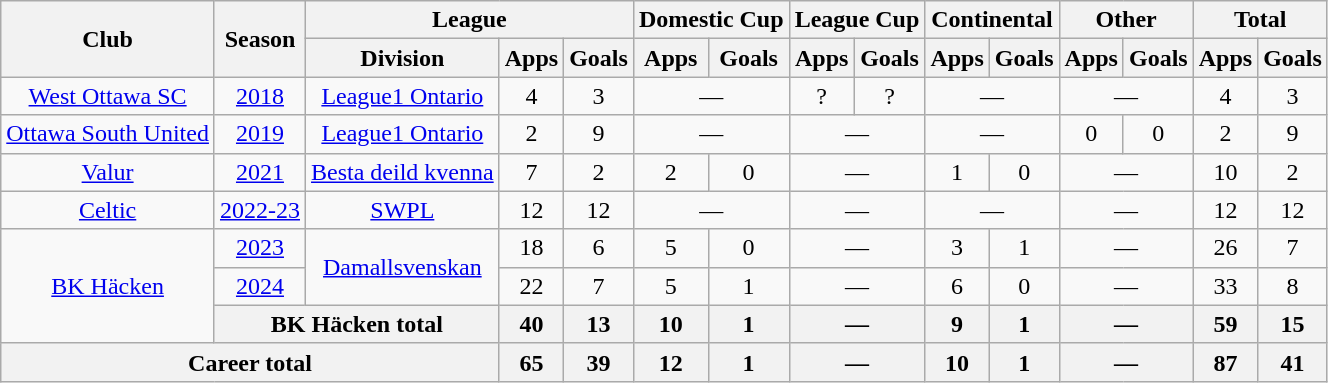<table class="wikitable" style="text-align: center">
<tr>
<th rowspan="2">Club</th>
<th rowspan="2">Season</th>
<th colspan="3">League</th>
<th colspan="2">Domestic Cup</th>
<th colspan="2">League Cup</th>
<th colspan="2">Continental</th>
<th colspan="2">Other</th>
<th colspan="2">Total</th>
</tr>
<tr>
<th>Division</th>
<th>Apps</th>
<th>Goals</th>
<th>Apps</th>
<th>Goals</th>
<th>Apps</th>
<th>Goals</th>
<th>Apps</th>
<th>Goals</th>
<th>Apps</th>
<th>Goals</th>
<th>Apps</th>
<th>Goals</th>
</tr>
<tr>
<td><a href='#'>West Ottawa SC</a></td>
<td><a href='#'>2018</a></td>
<td><a href='#'>League1 Ontario</a></td>
<td>4</td>
<td>3</td>
<td colspan="2">—</td>
<td>?</td>
<td>?</td>
<td colspan="2">—</td>
<td colspan="2">—</td>
<td>4</td>
<td>3</td>
</tr>
<tr>
<td><a href='#'>Ottawa South United</a></td>
<td><a href='#'>2019</a></td>
<td><a href='#'>League1 Ontario</a></td>
<td>2</td>
<td>9</td>
<td colspan="2">—</td>
<td colspan="2">—</td>
<td colspan="2">—</td>
<td>0</td>
<td>0</td>
<td>2</td>
<td>9</td>
</tr>
<tr>
<td><a href='#'>Valur</a></td>
<td><a href='#'>2021</a></td>
<td><a href='#'>Besta deild kvenna</a></td>
<td>7</td>
<td>2</td>
<td>2</td>
<td>0</td>
<td colspan="2">—</td>
<td>1</td>
<td>0</td>
<td colspan="2">—</td>
<td>10</td>
<td>2</td>
</tr>
<tr>
<td><a href='#'>Celtic</a></td>
<td><a href='#'>2022-23</a></td>
<td><a href='#'>SWPL</a></td>
<td>12</td>
<td>12</td>
<td colspan="2">—</td>
<td colspan="2">—</td>
<td colspan="2">—</td>
<td colspan="2">—</td>
<td>12</td>
<td>12</td>
</tr>
<tr>
<td rowspan="3"><a href='#'>BK Häcken</a></td>
<td><a href='#'>2023</a></td>
<td rowspan=2><a href='#'>Damallsvenskan</a></td>
<td>18</td>
<td>6</td>
<td>5</td>
<td>0</td>
<td colspan="2">—</td>
<td>3</td>
<td>1</td>
<td colspan="2">—</td>
<td>26</td>
<td>7</td>
</tr>
<tr>
<td><a href='#'>2024</a></td>
<td>22</td>
<td>7</td>
<td>5</td>
<td>1</td>
<td colspan="2">—</td>
<td>6</td>
<td>0</td>
<td colspan="2">—</td>
<td>33</td>
<td>8</td>
</tr>
<tr>
<th colspan="2" scope="row">BK Häcken total</th>
<th>40</th>
<th>13</th>
<th>10</th>
<th>1</th>
<th colspan="2">—</th>
<th>9</th>
<th>1</th>
<th colspan="2">—</th>
<th>59</th>
<th>15</th>
</tr>
<tr>
<th colspan="3" scope="row">Career total</th>
<th>65</th>
<th>39</th>
<th>12</th>
<th>1</th>
<th colspan="2">—</th>
<th>10</th>
<th>1</th>
<th colspan="2">—</th>
<th>87</th>
<th>41</th>
</tr>
</table>
